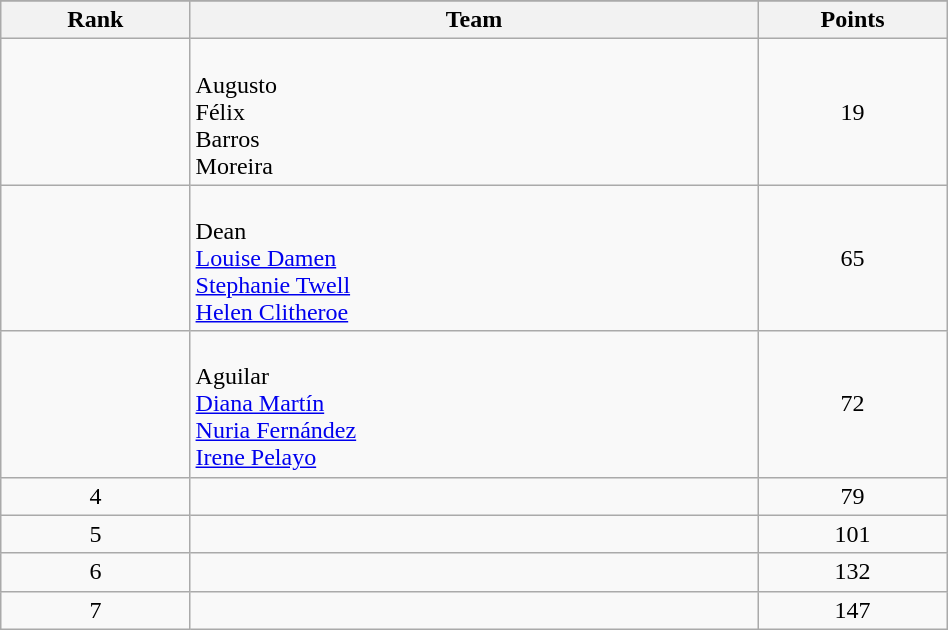<table class="wikitable" width=50%>
<tr>
</tr>
<tr>
<th width=10%>Rank</th>
<th width=30%>Team</th>
<th width=10%>Points</th>
</tr>
<tr align="center">
<td></td>
<td align="left"><br>Augusto<br>Félix<br>Barros<br>Moreira</td>
<td>19</td>
</tr>
<tr align="center">
<td></td>
<td align="left"><br>Dean<br><a href='#'>Louise Damen</a><br><a href='#'>Stephanie Twell</a><br><a href='#'>Helen Clitheroe</a></td>
<td>65</td>
</tr>
<tr align="center">
<td></td>
<td align="left"><br>Aguilar<br><a href='#'>Diana Martín</a><br><a href='#'>Nuria Fernández</a><br><a href='#'>Irene Pelayo</a></td>
<td>72</td>
</tr>
<tr align="center">
<td>4</td>
<td align="left"></td>
<td>79</td>
</tr>
<tr align="center">
<td>5</td>
<td align="left"></td>
<td>101</td>
</tr>
<tr align="center">
<td>6</td>
<td align="left"></td>
<td>132</td>
</tr>
<tr align="center">
<td>7</td>
<td align="left"></td>
<td>147</td>
</tr>
</table>
